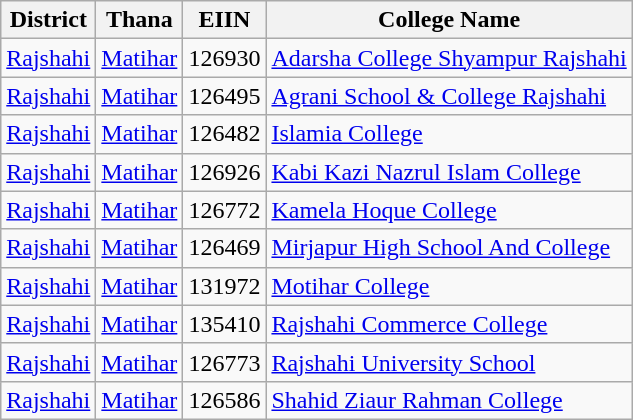<table class="wikitable">
<tr>
<th style="text-align: center;">District</th>
<th style="text-align: center;">Thana</th>
<th style="text-align: center;">EIIN</th>
<th style="text-align: center;">College Name</th>
</tr>
<tr>
<td style="text-align: center;"><a href='#'>Rajshahi</a></td>
<td style="text-align: center;"><a href='#'>Matihar</a></td>
<td style="text-align: center;">126930</td>
<td><a href='#'>Adarsha College Shyampur Rajshahi</a></td>
</tr>
<tr>
<td style="text-align: center;"><a href='#'>Rajshahi</a></td>
<td style="text-align: center;"><a href='#'>Matihar</a></td>
<td style="text-align: center;">126495</td>
<td><a href='#'>Agrani School & College Rajshahi</a></td>
</tr>
<tr>
<td style="text-align: center;"><a href='#'>Rajshahi</a></td>
<td style="text-align: center;"><a href='#'>Matihar</a></td>
<td style="text-align: center;">126482</td>
<td><a href='#'>Islamia College</a></td>
</tr>
<tr>
<td style="text-align: center;"><a href='#'>Rajshahi</a></td>
<td style="text-align: center;"><a href='#'>Matihar</a></td>
<td style="text-align: center;">126926</td>
<td><a href='#'>Kabi Kazi Nazrul Islam College</a></td>
</tr>
<tr>
<td style="text-align: center;"><a href='#'>Rajshahi</a></td>
<td style="text-align: center;"><a href='#'>Matihar</a></td>
<td style="text-align: center;">126772</td>
<td><a href='#'>Kamela Hoque College</a></td>
</tr>
<tr>
<td style="text-align: center;"><a href='#'>Rajshahi</a></td>
<td style="text-align: center;"><a href='#'>Matihar</a></td>
<td style="text-align: center;">126469</td>
<td><a href='#'>Mirjapur High School And College</a></td>
</tr>
<tr>
<td style="text-align: center;"><a href='#'>Rajshahi</a></td>
<td style="text-align: center;"><a href='#'>Matihar</a></td>
<td style="text-align: center;">131972</td>
<td><a href='#'>Motihar College</a></td>
</tr>
<tr>
<td style="text-align: center;"><a href='#'>Rajshahi</a></td>
<td style="text-align: center;"><a href='#'>Matihar</a></td>
<td style="text-align: center;">135410</td>
<td><a href='#'>Rajshahi Commerce College</a></td>
</tr>
<tr>
<td style="text-align: center;"><a href='#'>Rajshahi</a></td>
<td style="text-align: center;"><a href='#'>Matihar</a></td>
<td style="text-align: center;">126773</td>
<td><a href='#'>Rajshahi University School</a></td>
</tr>
<tr>
<td style="text-align: center;"><a href='#'>Rajshahi</a></td>
<td style="text-align: center;"><a href='#'>Matihar</a></td>
<td style="text-align: center;">126586</td>
<td><a href='#'>Shahid Ziaur Rahman College</a></td>
</tr>
</table>
